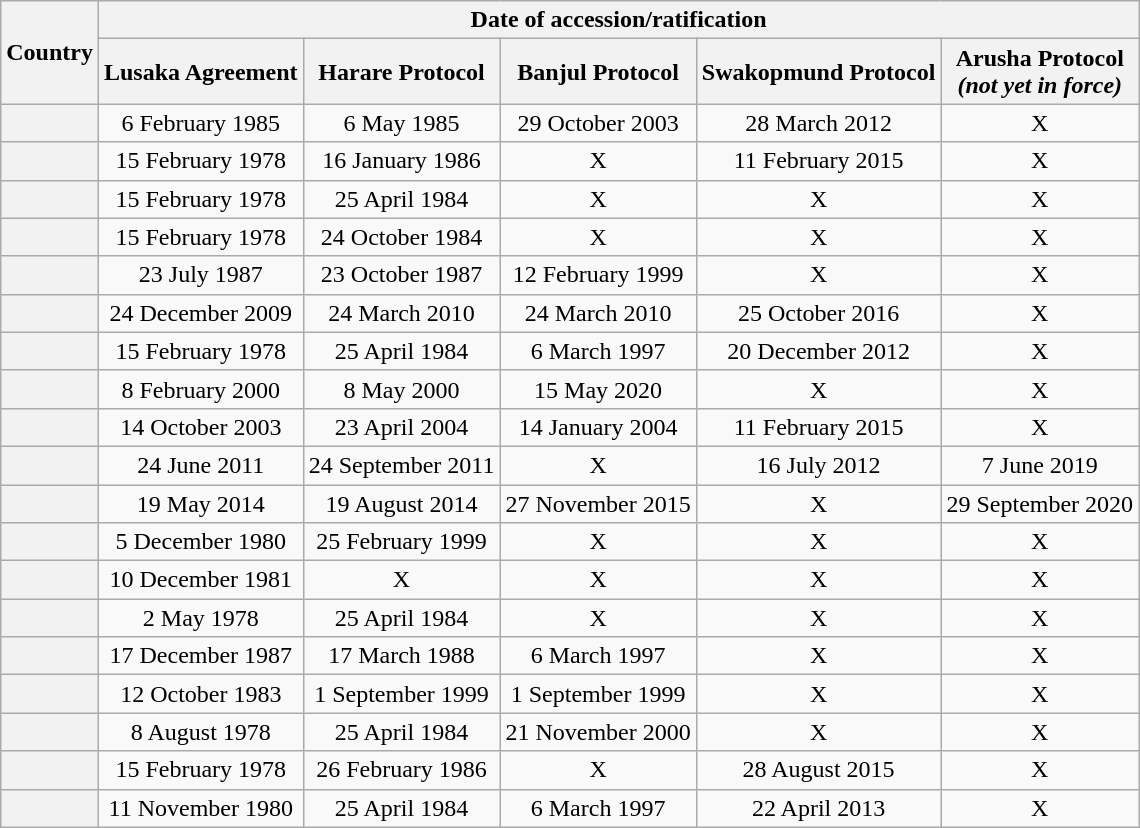<table class="wikitable" style="text-align:center;">
<tr>
<th rowspan="2">Country</th>
<th colspan="5">Date of accession/ratification</th>
</tr>
<tr>
<th>Lusaka Agreement</th>
<th>Harare Protocol</th>
<th>Banjul Protocol</th>
<th>Swakopmund Protocol</th>
<th>Arusha Protocol<br><em>(not yet in force)</em></th>
</tr>
<tr>
<th></th>
<td>6 February 1985</td>
<td>6 May 1985</td>
<td>29 October 2003</td>
<td>28 March 2012</td>
<td>X</td>
</tr>
<tr>
<th></th>
<td>15 February 1978</td>
<td>16 January 1986</td>
<td>X</td>
<td>11 February 2015</td>
<td>X</td>
</tr>
<tr>
<th></th>
<td>15 February 1978</td>
<td>25 April 1984</td>
<td>X</td>
<td>X</td>
<td>X</td>
</tr>
<tr>
<th></th>
<td>15 February 1978</td>
<td>24 October 1984</td>
<td>X</td>
<td>X</td>
<td>X</td>
</tr>
<tr>
<th></th>
<td>23 July 1987</td>
<td>23 October 1987</td>
<td>12 February 1999</td>
<td>X</td>
<td>X</td>
</tr>
<tr>
<th></th>
<td>24 December 2009</td>
<td>24 March 2010</td>
<td>24 March 2010</td>
<td>25 October 2016</td>
<td>X</td>
</tr>
<tr>
<th></th>
<td>15 February 1978</td>
<td>25 April 1984</td>
<td>6 March 1997</td>
<td>20 December 2012</td>
<td>X</td>
</tr>
<tr>
<th></th>
<td>8 February 2000</td>
<td>8 May 2000</td>
<td>15 May 2020</td>
<td>X</td>
<td>X</td>
</tr>
<tr>
<th></th>
<td>14 October 2003</td>
<td>23 April 2004</td>
<td>14 January 2004</td>
<td>11 February 2015</td>
<td>X</td>
</tr>
<tr>
<th></th>
<td>24 June 2011</td>
<td>24 September 2011</td>
<td>X</td>
<td>16 July 2012</td>
<td>7 June 2019</td>
</tr>
<tr>
<th></th>
<td>19 May 2014</td>
<td>19 August 2014</td>
<td>27 November 2015</td>
<td>X</td>
<td>29 September 2020</td>
</tr>
<tr>
<th></th>
<td>5 December 1980</td>
<td>25 February 1999</td>
<td>X</td>
<td>X</td>
<td>X</td>
</tr>
<tr>
<th></th>
<td>10 December 1981</td>
<td>X</td>
<td>X</td>
<td>X</td>
<td>X</td>
</tr>
<tr>
<th></th>
<td>2 May 1978</td>
<td>25 April 1984</td>
<td>X</td>
<td>X</td>
<td>X</td>
</tr>
<tr>
<th></th>
<td>17 December 1987</td>
<td>17 March 1988</td>
<td>6 March 1997</td>
<td>X</td>
<td>X</td>
</tr>
<tr>
<th></th>
<td>12 October 1983</td>
<td>1 September 1999</td>
<td>1 September 1999</td>
<td>X</td>
<td>X</td>
</tr>
<tr>
<th></th>
<td>8 August 1978</td>
<td>25 April 1984</td>
<td>21 November 2000</td>
<td>X</td>
<td>X</td>
</tr>
<tr>
<th></th>
<td>15 February 1978</td>
<td>26 February 1986</td>
<td>X</td>
<td>28 August 2015</td>
<td>X</td>
</tr>
<tr>
<th></th>
<td>11 November 1980</td>
<td>25 April 1984</td>
<td>6 March 1997</td>
<td>22 April 2013</td>
<td>X</td>
</tr>
</table>
